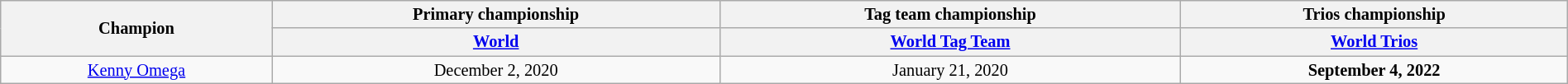<table class="wikitable" style="font-size:85%; text-align:center; width:100%;">
<tr>
<th rowspan=2>Champion</th>
<th>Primary championship</th>
<th>Tag team championship</th>
<th>Trios championship</th>
</tr>
<tr>
<th><a href='#'>World</a></th>
<th><a href='#'>World Tag Team</a></th>
<th><a href='#'>World Trios</a></th>
</tr>
<tr>
<td><a href='#'>Kenny Omega</a></td>
<td>December 2, 2020</td>
<td>January 21, 2020<br></td>
<td><strong>September 4, 2022</strong><br></td>
</tr>
</table>
